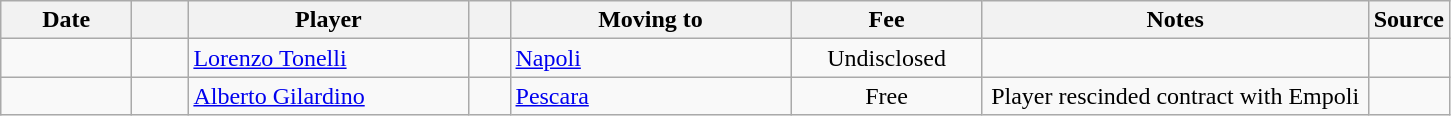<table class="wikitable sortable">
<tr>
<th style="width:80px;">Date</th>
<th style="width:30px;"></th>
<th style="width:180px;">Player</th>
<th style="width:20px;"></th>
<th style="width:180px;">Moving to</th>
<th style="width:120px;" class="unsortable">Fee</th>
<th style="width:250px;" class="unsortable">Notes</th>
<th style="width:20px;">Source</th>
</tr>
<tr>
<td></td>
<td align=center></td>
<td> <a href='#'>Lorenzo Tonelli</a></td>
<td align=center></td>
<td> <a href='#'>Napoli</a></td>
<td align=center>Undisclosed</td>
<td align=center></td>
<td></td>
</tr>
<tr>
<td></td>
<td align=center></td>
<td> <a href='#'>Alberto Gilardino</a></td>
<td align=center></td>
<td> <a href='#'>Pescara</a></td>
<td align=center>Free</td>
<td align=center>Player rescinded contract with Empoli</td>
<td></td>
</tr>
</table>
